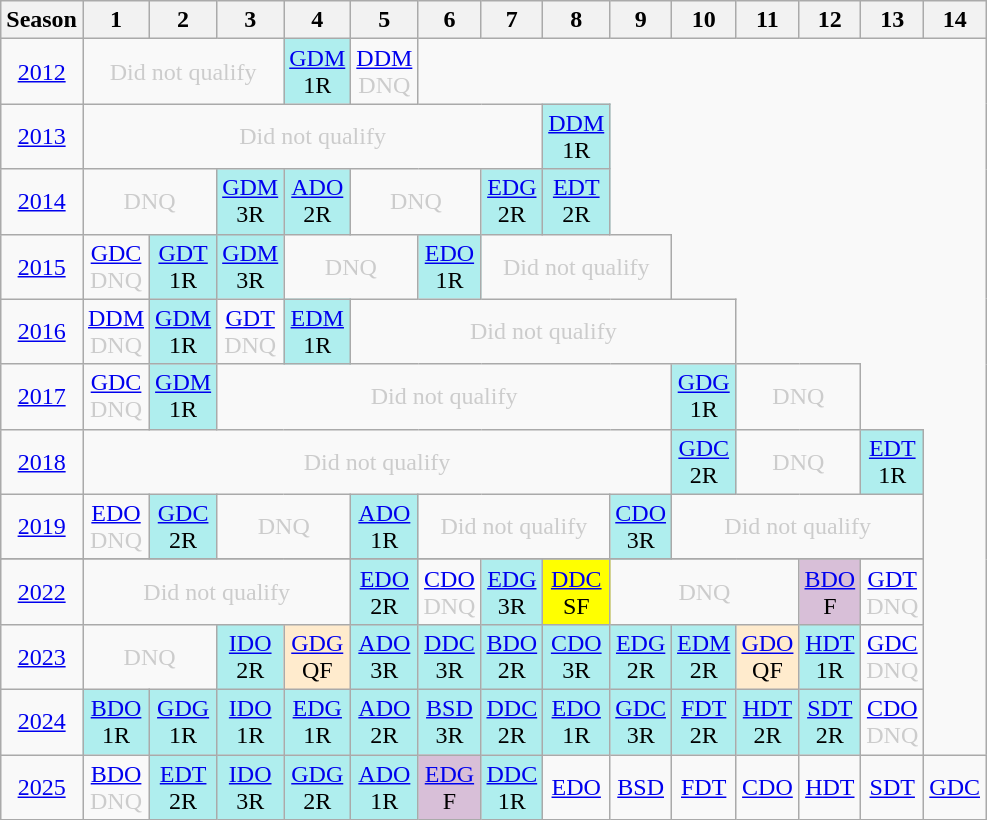<table class="wikitable" style="width:50%; margin:0">
<tr>
<th>Season</th>
<th>1</th>
<th>2</th>
<th>3</th>
<th>4</th>
<th>5</th>
<th>6</th>
<th>7</th>
<th>8</th>
<th>9</th>
<th>10</th>
<th>11</th>
<th>12</th>
<th>13</th>
<th>14</th>
</tr>
<tr>
<td style="text-align:center;"background:#efefef;"><a href='#'>2012</a></td>
<td colspan="3" style="text-align:center; color:#ccc;">Did not qualify</td>
<td style="text-align:center; background:#afeeee;"><a href='#'>GDM</a><br>1R</td>
<td style="text-align:center; color:#ccc;"><a href='#'>DDM</a><br>DNQ</td>
</tr>
<tr>
<td style="text-align:center;"background:#efefef;"><a href='#'>2013</a></td>
<td colspan="7" style="text-align:center; color:#ccc;">Did not qualify</td>
<td style="text-align:center; background:#afeeee;"><a href='#'>DDM</a><br>1R</td>
</tr>
<tr>
<td style="text-align:center;"background:#efefef;"><a href='#'>2014</a></td>
<td colspan="2" style="text-align:center; color:#ccc;">DNQ</td>
<td style="text-align:center; background:#afeeee;"><a href='#'>GDM</a><br>3R</td>
<td style="text-align:center; background:#afeeee;"><a href='#'>ADO</a><br>2R</td>
<td colspan="2" style="text-align:center; color:#ccc;">DNQ</td>
<td style="text-align:center; background:#afeeee;"><a href='#'>EDG</a><br>2R</td>
<td style="text-align:center; background:#afeeee;"><a href='#'>EDT</a><br>2R</td>
</tr>
<tr>
<td style="text-align:center;"background:#efefef;"><a href='#'>2015</a></td>
<td style="text-align:center; color:#ccc;"><a href='#'>GDC</a><br>DNQ</td>
<td style="text-align:center; background:#afeeee;"><a href='#'>GDT</a><br>1R</td>
<td style="text-align:center; background:#afeeee;"><a href='#'>GDM</a><br>3R</td>
<td colspan="2" style="text-align:center; color:#ccc;">DNQ</td>
<td style="text-align:center; background:#afeeee;"><a href='#'>EDO</a><br>1R</td>
<td colspan="3" style="text-align:center; color:#ccc;">Did not qualify</td>
</tr>
<tr>
<td style="text-align:center;"background:#efefef;"><a href='#'>2016</a></td>
<td style="text-align:center; color:#ccc;"><a href='#'>DDM</a><br>DNQ</td>
<td style="text-align:center; background:#afeeee;"><a href='#'>GDM</a><br>1R</td>
<td style="text-align:center; color:#ccc;"><a href='#'>GDT</a><br>DNQ</td>
<td style="text-align:center; background:#afeeee;"><a href='#'>EDM</a><br>1R</td>
<td colspan="6" style="text-align:center; color:#ccc;">Did not qualify</td>
</tr>
<tr>
<td style="text-align:center;"background:#efefef;"><a href='#'>2017</a></td>
<td style="text-align:center; color:#ccc;"><a href='#'>GDC</a><br>DNQ</td>
<td style="text-align:center; background:#afeeee;"><a href='#'>GDM</a><br>1R</td>
<td colspan="7" style="text-align:center; color:#ccc;">Did not qualify</td>
<td style="text-align:center; background:#afeeee;"><a href='#'>GDG</a><br>1R</td>
<td colspan="2" style="text-align:center; color:#ccc;">DNQ</td>
</tr>
<tr>
<td style="text-align:center;"background:#efefef;"><a href='#'>2018</a></td>
<td colspan="9" style="text-align:center; color:#ccc;">Did not qualify</td>
<td style="text-align:center; background:#afeeee;"><a href='#'>GDC</a><br>2R</td>
<td colspan="2" style="text-align:center; color:#ccc;">DNQ</td>
<td style="text-align:center; background:#afeeee;"><a href='#'>EDT</a><br>1R</td>
</tr>
<tr>
<td style="text-align:center;"background:#efefef;"><a href='#'>2019</a></td>
<td style="text-align:center; color:#ccc;"><a href='#'>EDO</a><br>DNQ</td>
<td style="text-align:center; background:#afeeee;"><a href='#'>GDC</a><br>2R</td>
<td colspan="2" style="text-align:center; color:#ccc;">DNQ</td>
<td style="text-align:center; background:#afeeee;"><a href='#'>ADO</a><br>1R</td>
<td colspan="3" style="text-align:center; color:#ccc;">Did not qualify</td>
<td style="text-align:center; background:#afeeee;"><a href='#'>CDO</a><br>3R</td>
<td colspan="4" style="text-align:center; color:#ccc;">Did not qualify</td>
</tr>
<tr>
</tr>
<tr>
<td style="text-align:center;"background:#efefef;"><a href='#'>2022</a></td>
<td colspan="4" style="text-align:center; color:#ccc;">Did not qualify</td>
<td style="text-align:center; background:#afeeee;"><a href='#'>EDO</a><br>2R</td>
<td style="text-align:center; color:#ccc;"><a href='#'>CDO</a><br>DNQ</td>
<td style="text-align:center; background:#afeeee;"><a href='#'>EDG</a><br>3R</td>
<td style="text-align:center; background:yellow;"><a href='#'>DDC</a><br>SF</td>
<td colspan="3" style="text-align:center; color:#ccc;">DNQ</td>
<td style="text-align:center; background:thistle;"><a href='#'>BDO</a><br>F</td>
<td style="text-align:center; color:#ccc;"><a href='#'>GDT</a><br>DNQ</td>
</tr>
<tr>
<td style="text-align:center;"background:#efefef;"><a href='#'>2023</a></td>
<td colspan="2" style="text-align:center; color:#ccc;">DNQ</td>
<td style="text-align:center; background:#afeeee;"><a href='#'>IDO</a><br>2R</td>
<td style="text-align:center; background:#ffebcd;"><a href='#'>GDG</a><br>QF</td>
<td style="text-align:center; background:#afeeee;"><a href='#'>ADO</a><br>3R</td>
<td style="text-align:center; background:#afeeee;"><a href='#'>DDC</a><br>3R</td>
<td style="text-align:center; background:#afeeee;"><a href='#'>BDO</a><br>2R</td>
<td style="text-align:center; background:#afeeee;"><a href='#'>CDO</a><br>3R</td>
<td style="text-align:center; background:#afeeee;"><a href='#'>EDG</a><br>2R</td>
<td style="text-align:center; background:#afeeee;"><a href='#'>EDM</a><br>2R</td>
<td style="text-align:center; background:#ffebcd;"><a href='#'>GDO</a><br>QF</td>
<td style="text-align:center; background:#afeeee;"><a href='#'>HDT</a><br>1R</td>
<td style="text-align:center; color:#ccc;"><a href='#'>GDC</a><br>DNQ</td>
</tr>
<tr>
<td style="text-align:center;"background:#efefef;"><a href='#'>2024</a></td>
<td style="text-align:center; background:#afeeee;"><a href='#'>BDO</a><br>1R</td>
<td style="text-align:center; background:#afeeee;"><a href='#'>GDG</a><br>1R</td>
<td style="text-align:center; background:#afeeee;"><a href='#'>IDO</a><br>1R</td>
<td style="text-align:center; background:#afeeee;"><a href='#'>EDG</a><br>1R</td>
<td style="text-align:center; background:#afeeee;"><a href='#'>ADO</a><br>2R</td>
<td style="text-align:center; background:#afeeee;"><a href='#'>BSD</a><br>3R</td>
<td style="text-align:center; background:#afeeee;"><a href='#'>DDC</a><br>2R</td>
<td style="text-align:center; background:#afeeee;"><a href='#'>EDO</a><br>1R</td>
<td style="text-align:center; background:#afeeee;"><a href='#'>GDC</a><br>3R</td>
<td style="text-align:center; background:#afeeee;"><a href='#'>FDT</a><br>2R</td>
<td style="text-align:center; background:#afeeee;"><a href='#'>HDT</a><br>2R</td>
<td style="text-align:center; background:#afeeee;"><a href='#'>SDT</a><br>2R</td>
<td style="text-align:center; color:#ccc;"><a href='#'>CDO</a><br>DNQ</td>
</tr>
<tr>
<td style="text-align:center;"background:#efefef;"><a href='#'>2025</a></td>
<td style="text-align:center; color:#ccc;"><a href='#'>BDO</a><br>DNQ</td>
<td style="text-align:center; background:#afeeee;"><a href='#'>EDT</a><br>2R</td>
<td style="text-align:center; background:#afeeee;"><a href='#'>IDO</a><br>3R</td>
<td style="text-align:center; background:#afeeee;"><a href='#'>GDG</a><br>2R</td>
<td style="text-align:center; background:#afeeee;"><a href='#'>ADO</a><br>1R</td>
<td style="text-align:center; background:thistle;"><a href='#'>EDG</a><br>F</td>
<td style="text-align:center; background:#afeeee;"><a href='#'>DDC</a><br>1R</td>
<td style="text-align:center; color:#ccc;"><a href='#'>EDO</a><br></td>
<td style="text-align:center; color:#ccc;"><a href='#'>BSD</a><br></td>
<td style="text-align:center; color:#ccc;"><a href='#'>FDT</a><br></td>
<td style="text-align:center; color:#ccc;"><a href='#'>CDO</a><br></td>
<td style="text-align:center; color:#ccc;"><a href='#'>HDT</a><br></td>
<td style="text-align:center; color:#ccc;"><a href='#'>SDT</a><br></td>
<td style="text-align:center; color:#ccc;"><a href='#'>GDC</a><br></td>
</tr>
</table>
